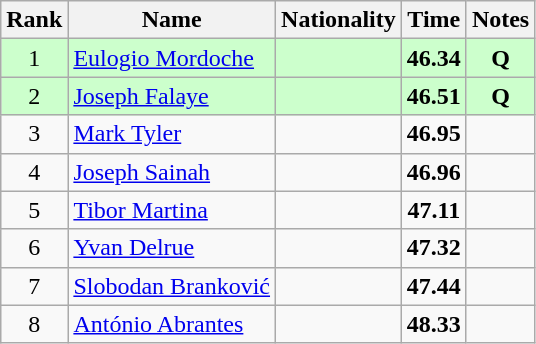<table class="wikitable sortable" style="text-align:center">
<tr>
<th>Rank</th>
<th>Name</th>
<th>Nationality</th>
<th>Time</th>
<th>Notes</th>
</tr>
<tr bgcolor=ccffcc>
<td>1</td>
<td align=left><a href='#'>Eulogio Mordoche</a></td>
<td align=left></td>
<td><strong>46.34</strong></td>
<td><strong>Q</strong></td>
</tr>
<tr bgcolor=ccffcc>
<td>2</td>
<td align=left><a href='#'>Joseph Falaye</a></td>
<td align=left></td>
<td><strong>46.51</strong></td>
<td><strong>Q</strong></td>
</tr>
<tr>
<td>3</td>
<td align=left><a href='#'>Mark Tyler</a></td>
<td align=left></td>
<td><strong>46.95</strong></td>
<td></td>
</tr>
<tr>
<td>4</td>
<td align=left><a href='#'>Joseph Sainah</a></td>
<td align=left></td>
<td><strong>46.96</strong></td>
<td></td>
</tr>
<tr>
<td>5</td>
<td align=left><a href='#'>Tibor Martina</a></td>
<td align=left></td>
<td><strong>47.11</strong></td>
<td></td>
</tr>
<tr>
<td>6</td>
<td align=left><a href='#'>Yvan Delrue</a></td>
<td align=left></td>
<td><strong>47.32</strong></td>
<td></td>
</tr>
<tr>
<td>7</td>
<td align=left><a href='#'>Slobodan Branković</a></td>
<td align=left></td>
<td><strong>47.44</strong></td>
<td></td>
</tr>
<tr>
<td>8</td>
<td align=left><a href='#'>António Abrantes</a></td>
<td align=left></td>
<td><strong>48.33</strong></td>
<td></td>
</tr>
</table>
